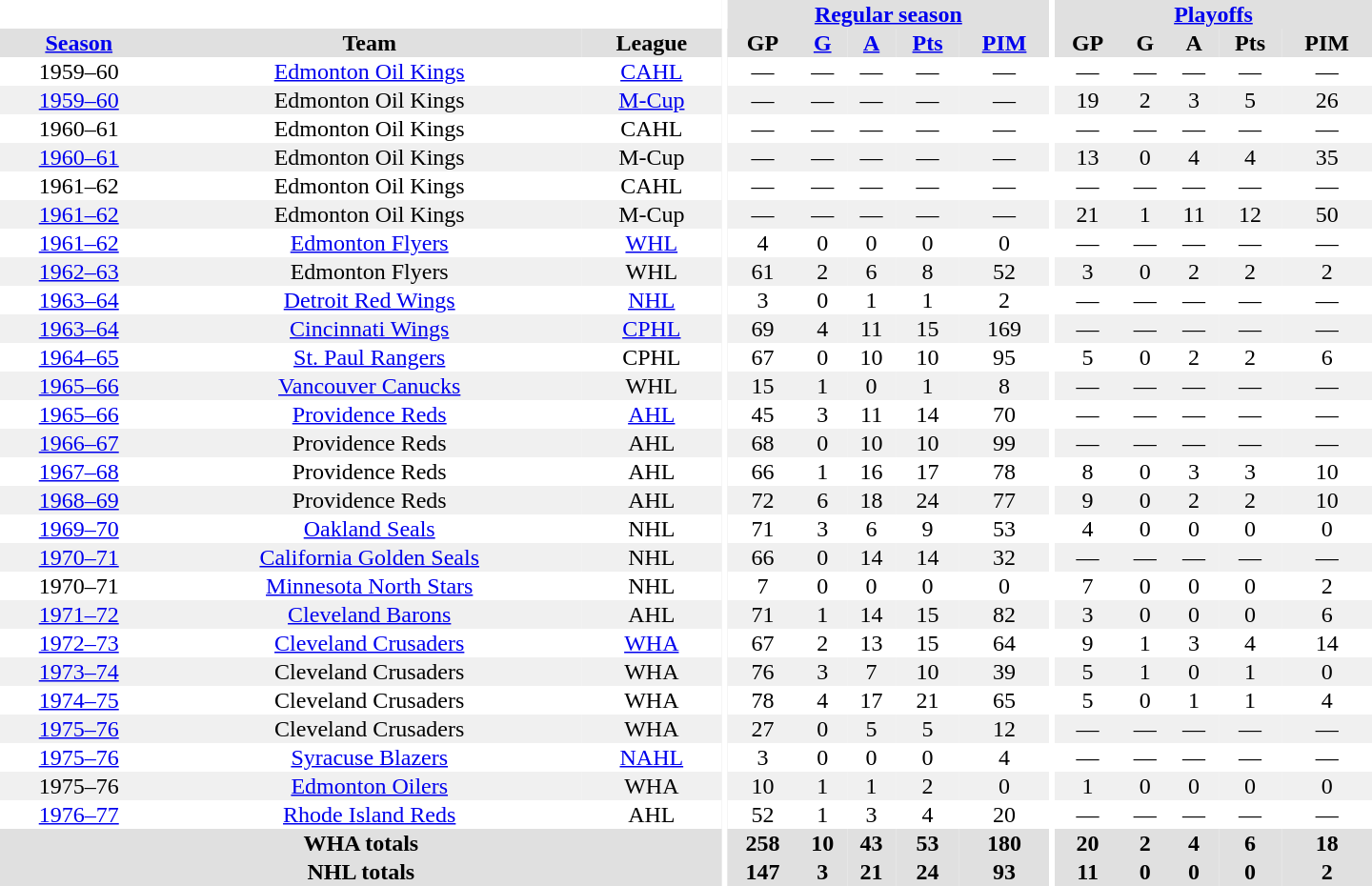<table border="0" cellpadding="1" cellspacing="0" style="text-align:center; width:60em">
<tr bgcolor="#e0e0e0">
<th colspan="3" bgcolor="#ffffff"></th>
<th rowspan="100" bgcolor="#ffffff"></th>
<th colspan="5"><a href='#'>Regular season</a></th>
<th rowspan="100" bgcolor="#ffffff"></th>
<th colspan="5"><a href='#'>Playoffs</a></th>
</tr>
<tr bgcolor="#e0e0e0">
<th><a href='#'>Season</a></th>
<th>Team</th>
<th>League</th>
<th>GP</th>
<th><a href='#'>G</a></th>
<th><a href='#'>A</a></th>
<th><a href='#'>Pts</a></th>
<th><a href='#'>PIM</a></th>
<th>GP</th>
<th>G</th>
<th>A</th>
<th>Pts</th>
<th>PIM</th>
</tr>
<tr>
<td>1959–60</td>
<td><a href='#'>Edmonton Oil Kings</a></td>
<td><a href='#'>CAHL</a></td>
<td>—</td>
<td>—</td>
<td>—</td>
<td>—</td>
<td>—</td>
<td>—</td>
<td>—</td>
<td>—</td>
<td>—</td>
<td>—</td>
</tr>
<tr bgcolor="#f0f0f0">
<td><a href='#'>1959–60</a></td>
<td>Edmonton Oil Kings</td>
<td><a href='#'>M-Cup</a></td>
<td>—</td>
<td>—</td>
<td>—</td>
<td>—</td>
<td>—</td>
<td>19</td>
<td>2</td>
<td>3</td>
<td>5</td>
<td>26</td>
</tr>
<tr>
<td>1960–61</td>
<td>Edmonton Oil Kings</td>
<td>CAHL</td>
<td>—</td>
<td>—</td>
<td>—</td>
<td>—</td>
<td>—</td>
<td>—</td>
<td>—</td>
<td>—</td>
<td>—</td>
<td>—</td>
</tr>
<tr bgcolor="#f0f0f0">
<td><a href='#'>1960–61</a></td>
<td>Edmonton Oil Kings</td>
<td>M-Cup</td>
<td>—</td>
<td>—</td>
<td>—</td>
<td>—</td>
<td>—</td>
<td>13</td>
<td>0</td>
<td>4</td>
<td>4</td>
<td>35</td>
</tr>
<tr>
<td>1961–62</td>
<td>Edmonton Oil Kings</td>
<td>CAHL</td>
<td>—</td>
<td>—</td>
<td>—</td>
<td>—</td>
<td>—</td>
<td>—</td>
<td>—</td>
<td>—</td>
<td>—</td>
<td>—</td>
</tr>
<tr bgcolor="#f0f0f0">
<td><a href='#'>1961–62</a></td>
<td>Edmonton Oil Kings</td>
<td>M-Cup</td>
<td>—</td>
<td>—</td>
<td>—</td>
<td>—</td>
<td>—</td>
<td>21</td>
<td>1</td>
<td>11</td>
<td>12</td>
<td>50</td>
</tr>
<tr>
<td><a href='#'>1961–62</a></td>
<td><a href='#'>Edmonton Flyers</a></td>
<td><a href='#'>WHL</a></td>
<td>4</td>
<td>0</td>
<td>0</td>
<td>0</td>
<td>0</td>
<td>—</td>
<td>—</td>
<td>—</td>
<td>—</td>
<td>—</td>
</tr>
<tr bgcolor="#f0f0f0">
<td><a href='#'>1962–63</a></td>
<td>Edmonton Flyers</td>
<td>WHL</td>
<td>61</td>
<td>2</td>
<td>6</td>
<td>8</td>
<td>52</td>
<td>3</td>
<td>0</td>
<td>2</td>
<td>2</td>
<td>2</td>
</tr>
<tr>
<td><a href='#'>1963–64</a></td>
<td><a href='#'>Detroit Red Wings</a></td>
<td><a href='#'>NHL</a></td>
<td>3</td>
<td>0</td>
<td>1</td>
<td>1</td>
<td>2</td>
<td>—</td>
<td>—</td>
<td>—</td>
<td>—</td>
<td>—</td>
</tr>
<tr bgcolor="#f0f0f0">
<td><a href='#'>1963–64</a></td>
<td><a href='#'>Cincinnati Wings</a></td>
<td><a href='#'>CPHL</a></td>
<td>69</td>
<td>4</td>
<td>11</td>
<td>15</td>
<td>169</td>
<td>—</td>
<td>—</td>
<td>—</td>
<td>—</td>
<td>—</td>
</tr>
<tr>
<td><a href='#'>1964–65</a></td>
<td><a href='#'>St. Paul Rangers</a></td>
<td>CPHL</td>
<td>67</td>
<td>0</td>
<td>10</td>
<td>10</td>
<td>95</td>
<td>5</td>
<td>0</td>
<td>2</td>
<td>2</td>
<td>6</td>
</tr>
<tr bgcolor="#f0f0f0">
<td><a href='#'>1965–66</a></td>
<td><a href='#'>Vancouver Canucks</a></td>
<td>WHL</td>
<td>15</td>
<td>1</td>
<td>0</td>
<td>1</td>
<td>8</td>
<td>—</td>
<td>—</td>
<td>—</td>
<td>—</td>
<td>—</td>
</tr>
<tr>
<td><a href='#'>1965–66</a></td>
<td><a href='#'>Providence Reds</a></td>
<td><a href='#'>AHL</a></td>
<td>45</td>
<td>3</td>
<td>11</td>
<td>14</td>
<td>70</td>
<td>—</td>
<td>—</td>
<td>—</td>
<td>—</td>
<td>—</td>
</tr>
<tr bgcolor="#f0f0f0">
<td><a href='#'>1966–67</a></td>
<td>Providence Reds</td>
<td>AHL</td>
<td>68</td>
<td>0</td>
<td>10</td>
<td>10</td>
<td>99</td>
<td>—</td>
<td>—</td>
<td>—</td>
<td>—</td>
<td>—</td>
</tr>
<tr>
<td><a href='#'>1967–68</a></td>
<td>Providence Reds</td>
<td>AHL</td>
<td>66</td>
<td>1</td>
<td>16</td>
<td>17</td>
<td>78</td>
<td>8</td>
<td>0</td>
<td>3</td>
<td>3</td>
<td>10</td>
</tr>
<tr bgcolor="#f0f0f0">
<td><a href='#'>1968–69</a></td>
<td>Providence Reds</td>
<td>AHL</td>
<td>72</td>
<td>6</td>
<td>18</td>
<td>24</td>
<td>77</td>
<td>9</td>
<td>0</td>
<td>2</td>
<td>2</td>
<td>10</td>
</tr>
<tr>
<td><a href='#'>1969–70</a></td>
<td><a href='#'>Oakland Seals</a></td>
<td>NHL</td>
<td>71</td>
<td>3</td>
<td>6</td>
<td>9</td>
<td>53</td>
<td>4</td>
<td>0</td>
<td>0</td>
<td>0</td>
<td>0</td>
</tr>
<tr bgcolor="#f0f0f0">
<td><a href='#'>1970–71</a></td>
<td><a href='#'>California Golden Seals</a></td>
<td>NHL</td>
<td>66</td>
<td>0</td>
<td>14</td>
<td>14</td>
<td>32</td>
<td>—</td>
<td>—</td>
<td>—</td>
<td>—</td>
<td>—</td>
</tr>
<tr>
<td>1970–71</td>
<td><a href='#'>Minnesota North Stars</a></td>
<td>NHL</td>
<td>7</td>
<td>0</td>
<td>0</td>
<td>0</td>
<td>0</td>
<td>7</td>
<td>0</td>
<td>0</td>
<td>0</td>
<td>2</td>
</tr>
<tr bgcolor="#f0f0f0">
<td><a href='#'>1971–72</a></td>
<td><a href='#'>Cleveland Barons</a></td>
<td>AHL</td>
<td>71</td>
<td>1</td>
<td>14</td>
<td>15</td>
<td>82</td>
<td>3</td>
<td>0</td>
<td>0</td>
<td>0</td>
<td>6</td>
</tr>
<tr>
<td><a href='#'>1972–73</a></td>
<td><a href='#'>Cleveland Crusaders</a></td>
<td><a href='#'>WHA</a></td>
<td>67</td>
<td>2</td>
<td>13</td>
<td>15</td>
<td>64</td>
<td>9</td>
<td>1</td>
<td>3</td>
<td>4</td>
<td>14</td>
</tr>
<tr bgcolor="#f0f0f0">
<td><a href='#'>1973–74</a></td>
<td>Cleveland Crusaders</td>
<td>WHA</td>
<td>76</td>
<td>3</td>
<td>7</td>
<td>10</td>
<td>39</td>
<td>5</td>
<td>1</td>
<td>0</td>
<td>1</td>
<td>0</td>
</tr>
<tr>
<td><a href='#'>1974–75</a></td>
<td>Cleveland Crusaders</td>
<td>WHA</td>
<td>78</td>
<td>4</td>
<td>17</td>
<td>21</td>
<td>65</td>
<td>5</td>
<td>0</td>
<td>1</td>
<td>1</td>
<td>4</td>
</tr>
<tr bgcolor="#f0f0f0">
<td><a href='#'>1975–76</a></td>
<td>Cleveland Crusaders</td>
<td>WHA</td>
<td>27</td>
<td>0</td>
<td>5</td>
<td>5</td>
<td>12</td>
<td>—</td>
<td>—</td>
<td>—</td>
<td>—</td>
<td>—</td>
</tr>
<tr>
<td><a href='#'>1975–76</a></td>
<td><a href='#'>Syracuse Blazers</a></td>
<td><a href='#'>NAHL</a></td>
<td>3</td>
<td>0</td>
<td>0</td>
<td>0</td>
<td>4</td>
<td>—</td>
<td>—</td>
<td>—</td>
<td>—</td>
<td>—</td>
</tr>
<tr bgcolor="#f0f0f0">
<td>1975–76</td>
<td><a href='#'>Edmonton Oilers</a></td>
<td>WHA</td>
<td>10</td>
<td>1</td>
<td>1</td>
<td>2</td>
<td>0</td>
<td>1</td>
<td>0</td>
<td>0</td>
<td>0</td>
<td>0</td>
</tr>
<tr>
<td><a href='#'>1976–77</a></td>
<td><a href='#'>Rhode Island Reds</a></td>
<td>AHL</td>
<td>52</td>
<td>1</td>
<td>3</td>
<td>4</td>
<td>20</td>
<td>—</td>
<td>—</td>
<td>—</td>
<td>—</td>
<td>—</td>
</tr>
<tr bgcolor="#e0e0e0">
<th colspan="3">WHA totals</th>
<th>258</th>
<th>10</th>
<th>43</th>
<th>53</th>
<th>180</th>
<th>20</th>
<th>2</th>
<th>4</th>
<th>6</th>
<th>18</th>
</tr>
<tr bgcolor="#e0e0e0">
<th colspan="3">NHL totals</th>
<th>147</th>
<th>3</th>
<th>21</th>
<th>24</th>
<th>93</th>
<th>11</th>
<th>0</th>
<th>0</th>
<th>0</th>
<th>2</th>
</tr>
</table>
